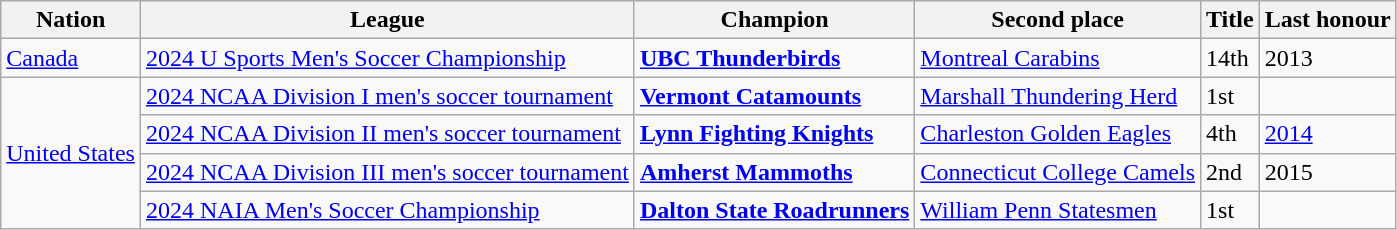<table class="wikitable sortable">
<tr>
<th>Nation</th>
<th>League</th>
<th>Champion</th>
<th>Second place</th>
<th data-sort-type="number">Title</th>
<th>Last honour</th>
</tr>
<tr>
<td> <a href='#'>Canada</a></td>
<td><a href='#'>2024 U Sports Men's Soccer Championship</a></td>
<td><strong><a href='#'>UBC Thunderbirds</a></strong></td>
<td><a href='#'>Montreal Carabins</a></td>
<td>14th</td>
<td>2013</td>
</tr>
<tr>
<td rowspan=4> <a href='#'>United States</a></td>
<td><a href='#'>2024 NCAA Division I men's soccer tournament</a></td>
<td><strong><a href='#'>Vermont Catamounts</a></strong></td>
<td><a href='#'>Marshall Thundering Herd</a></td>
<td>1st</td>
<td></td>
</tr>
<tr>
<td><a href='#'>2024 NCAA Division II men's soccer tournament</a></td>
<td><strong><a href='#'>Lynn Fighting Knights</a></strong></td>
<td><a href='#'>Charleston Golden Eagles</a></td>
<td>4th</td>
<td><a href='#'>2014</a></td>
</tr>
<tr>
<td><a href='#'>2024 NCAA Division III men's soccer tournament</a></td>
<td><strong><a href='#'>Amherst Mammoths</a></strong></td>
<td><a href='#'>Connecticut College Camels</a></td>
<td>2nd</td>
<td>2015</td>
</tr>
<tr>
<td><a href='#'>2024 NAIA Men's Soccer Championship</a></td>
<td><strong><a href='#'>Dalton State Roadrunners</a></strong></td>
<td><a href='#'>William Penn Statesmen</a></td>
<td>1st</td>
<td></td>
</tr>
</table>
